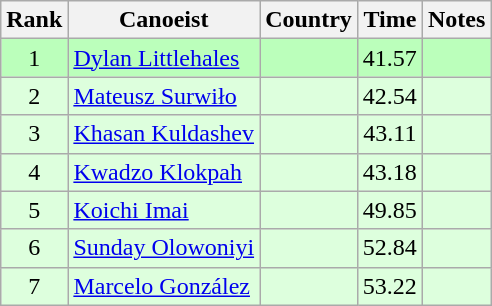<table class="wikitable" style="text-align:center">
<tr>
<th>Rank</th>
<th>Canoeist</th>
<th>Country</th>
<th>Time</th>
<th>Notes</th>
</tr>
<tr bgcolor=bbffbb>
<td>1</td>
<td align="left"><a href='#'>Dylan Littlehales</a></td>
<td align="left"></td>
<td>41.57</td>
<td></td>
</tr>
<tr bgcolor=ddffdd>
<td>2</td>
<td align="left"><a href='#'>Mateusz Surwiło</a></td>
<td align="left"></td>
<td>42.54</td>
<td></td>
</tr>
<tr bgcolor=ddffdd>
<td>3</td>
<td align="left"><a href='#'>Khasan Kuldashev</a></td>
<td align="left"></td>
<td>43.11</td>
<td></td>
</tr>
<tr bgcolor=ddffdd>
<td>4</td>
<td align="left"><a href='#'>Kwadzo Klokpah</a></td>
<td align="left"></td>
<td>43.18</td>
<td></td>
</tr>
<tr bgcolor=ddffdd>
<td>5</td>
<td align="left"><a href='#'>Koichi Imai</a></td>
<td align="left"></td>
<td>49.85</td>
<td></td>
</tr>
<tr bgcolor=ddffdd>
<td>6</td>
<td align="left"><a href='#'>Sunday Olowoniyi</a></td>
<td align="left"></td>
<td>52.84</td>
<td></td>
</tr>
<tr bgcolor=ddffdd>
<td>7</td>
<td align="left"><a href='#'>Marcelo González</a></td>
<td align="left"></td>
<td>53.22</td>
<td></td>
</tr>
</table>
